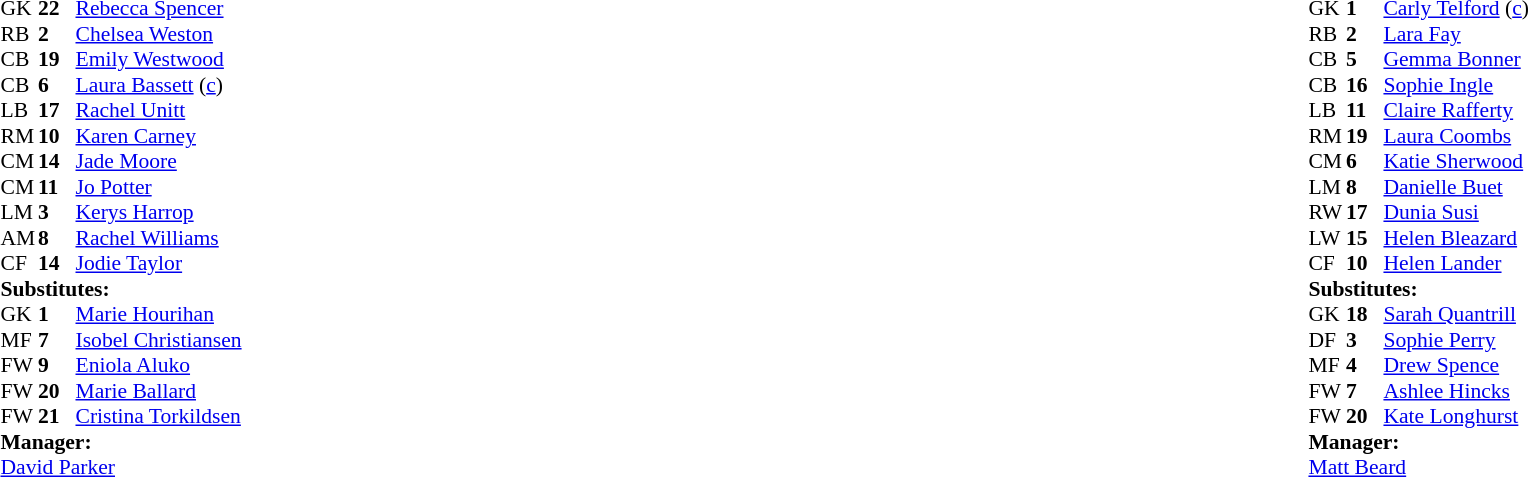<table width="100%">
<tr>
<td valign="top" width="50%"><br><table style="font-size: 90%" cellspacing="0" cellpadding="0">
<tr>
<td colspan="4"></td>
</tr>
<tr>
<th width="25"></th>
<th width="25"></th>
</tr>
<tr>
<td>GK</td>
<td><strong>22</strong></td>
<td> <a href='#'>Rebecca Spencer</a></td>
</tr>
<tr>
<td>RB</td>
<td><strong>2</strong></td>
<td> <a href='#'>Chelsea Weston</a></td>
</tr>
<tr>
<td>CB</td>
<td><strong>19</strong></td>
<td> <a href='#'>Emily Westwood</a></td>
</tr>
<tr>
<td>CB</td>
<td><strong>6</strong></td>
<td> <a href='#'>Laura Bassett</a> (<a href='#'>c</a>)</td>
</tr>
<tr>
<td>LB</td>
<td><strong>17</strong></td>
<td> <a href='#'>Rachel Unitt</a></td>
</tr>
<tr>
<td>RM</td>
<td><strong>10</strong></td>
<td> <a href='#'>Karen Carney</a></td>
</tr>
<tr>
<td>CM</td>
<td><strong>14</strong></td>
<td> <a href='#'>Jade Moore</a></td>
</tr>
<tr>
<td>CM</td>
<td><strong>11</strong></td>
<td> <a href='#'>Jo Potter</a></td>
</tr>
<tr>
<td>LM</td>
<td><strong>3</strong></td>
<td> <a href='#'>Kerys Harrop</a></td>
<td></td>
<td></td>
</tr>
<tr>
<td>AM</td>
<td><strong>8</strong></td>
<td> <a href='#'>Rachel Williams</a></td>
</tr>
<tr>
<td>CF</td>
<td><strong>14</strong></td>
<td> <a href='#'>Jodie Taylor</a></td>
</tr>
<tr>
<td colspan=4><strong>Substitutes:</strong></td>
</tr>
<tr>
<td>GK</td>
<td><strong>1</strong></td>
<td> <a href='#'>Marie Hourihan</a></td>
</tr>
<tr>
<td>MF</td>
<td><strong>7</strong></td>
<td> <a href='#'>Isobel Christiansen</a></td>
</tr>
<tr>
<td>FW</td>
<td><strong>9</strong></td>
<td> <a href='#'>Eniola Aluko</a></td>
<td></td>
<td></td>
</tr>
<tr>
<td>FW</td>
<td><strong>20</strong></td>
<td> <a href='#'>Marie Ballard</a></td>
</tr>
<tr>
<td>FW</td>
<td><strong>21</strong></td>
<td> <a href='#'>Cristina Torkildsen</a></td>
</tr>
<tr>
<td colspan=4><strong>Manager:</strong></td>
</tr>
<tr>
<td colspan="4"> <a href='#'>David Parker</a></td>
</tr>
</table>
</td>
<td valign="top"></td>
<td valign="top" width="50%"><br><table style="font-size: 90%" cellspacing="0" cellpadding="0" align=center>
<tr>
<td colspan="4"></td>
</tr>
<tr>
<th width="25"></th>
<th width="25"></th>
</tr>
<tr>
<td>GK</td>
<td><strong>1</strong></td>
<td> <a href='#'>Carly Telford</a> (<a href='#'>c</a>)</td>
</tr>
<tr>
<td>RB</td>
<td><strong>2</strong></td>
<td> <a href='#'>Lara Fay</a></td>
<td></td>
<td></td>
</tr>
<tr>
<td>CB</td>
<td><strong>5</strong></td>
<td> <a href='#'>Gemma Bonner</a></td>
</tr>
<tr>
<td>CB</td>
<td><strong>16</strong></td>
<td> <a href='#'>Sophie Ingle</a></td>
</tr>
<tr>
<td>LB</td>
<td><strong>11</strong></td>
<td> <a href='#'>Claire Rafferty</a></td>
</tr>
<tr>
<td>RM</td>
<td><strong>19</strong></td>
<td> <a href='#'>Laura Coombs</a></td>
<td></td>
<td></td>
</tr>
<tr>
<td>CM</td>
<td><strong>6</strong></td>
<td> <a href='#'>Katie Sherwood</a></td>
</tr>
<tr>
<td>LM</td>
<td><strong>8</strong></td>
<td> <a href='#'>Danielle Buet</a></td>
</tr>
<tr>
<td>RW</td>
<td><strong>17</strong></td>
<td> <a href='#'>Dunia Susi</a></td>
</tr>
<tr>
<td>LW</td>
<td><strong>15</strong></td>
<td> <a href='#'>Helen Bleazard</a></td>
</tr>
<tr>
<td>CF</td>
<td><strong>10</strong></td>
<td> <a href='#'>Helen Lander</a></td>
<td></td>
<td></td>
</tr>
<tr>
<td colspan=4><strong>Substitutes:</strong></td>
</tr>
<tr>
<td>GK</td>
<td><strong>18</strong></td>
<td> <a href='#'>Sarah Quantrill</a></td>
</tr>
<tr>
<td>DF</td>
<td><strong>3</strong></td>
<td> <a href='#'>Sophie Perry</a></td>
<td></td>
<td></td>
</tr>
<tr>
<td>MF</td>
<td><strong>4</strong></td>
<td> <a href='#'>Drew Spence</a></td>
<td></td>
<td></td>
</tr>
<tr>
<td>FW</td>
<td><strong>7</strong></td>
<td> <a href='#'>Ashlee Hincks</a></td>
</tr>
<tr>
<td>FW</td>
<td><strong>20</strong></td>
<td> <a href='#'>Kate Longhurst</a></td>
<td></td>
<td></td>
</tr>
<tr>
<td colspan=4><strong>Manager:</strong></td>
</tr>
<tr>
<td colspan="4"> <a href='#'>Matt Beard</a></td>
</tr>
</table>
</td>
</tr>
</table>
